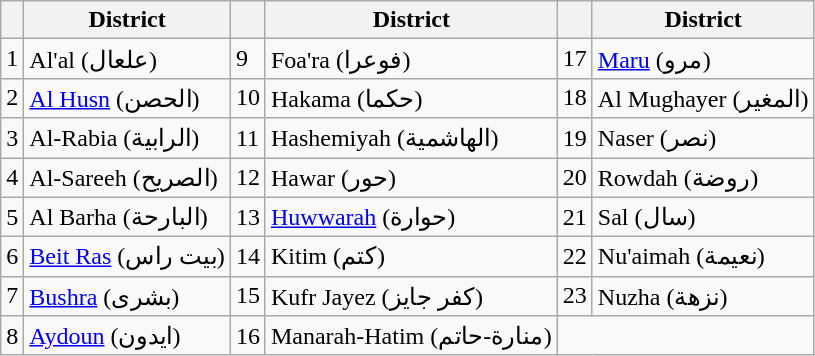<table class="wikitable">
<tr>
<th></th>
<th>District</th>
<th></th>
<th>District</th>
<th></th>
<th>District</th>
</tr>
<tr>
<td>1</td>
<td>Al'al (علعال)</td>
<td>9</td>
<td>Foa'ra (فوعرا)</td>
<td>17</td>
<td><a href='#'>Maru</a> (مرو)</td>
</tr>
<tr>
<td>2</td>
<td><a href='#'>Al Husn</a> (الحصن)</td>
<td>10</td>
<td>Hakama (حكما)</td>
<td>18</td>
<td>Al Mughayer (المغير)</td>
</tr>
<tr>
<td>3</td>
<td>Al-Rabia (الرابية)</td>
<td>11</td>
<td>Hashemiyah (الهاشمية)</td>
<td>19</td>
<td>Naser (نصر)</td>
</tr>
<tr>
<td>4</td>
<td>Al-Sareeh (الصريح)</td>
<td>12</td>
<td>Hawar (حور)</td>
<td>20</td>
<td>Rowdah (روضة)</td>
</tr>
<tr>
<td>5</td>
<td>Al Barha (البارحة)</td>
<td>13</td>
<td><a href='#'>Huwwarah</a> (حوارة)</td>
<td>21</td>
<td>Sal (سال)</td>
</tr>
<tr>
<td>6</td>
<td><a href='#'>Beit Ras</a> (بيت راس)</td>
<td>14</td>
<td>Kitim (كتم)</td>
<td>22</td>
<td>Nu'aimah (نعيمة)</td>
</tr>
<tr>
<td>7</td>
<td><a href='#'>Bushra</a> (بشرى)</td>
<td>15</td>
<td>Kufr Jayez (كفر جايز)</td>
<td>23</td>
<td>Nuzha (نزهة)</td>
</tr>
<tr>
<td>8</td>
<td><a href='#'>Aydoun</a> (ايدون)</td>
<td>16</td>
<td>Manarah-Hatim (منارة-حاتم)</td>
</tr>
</table>
